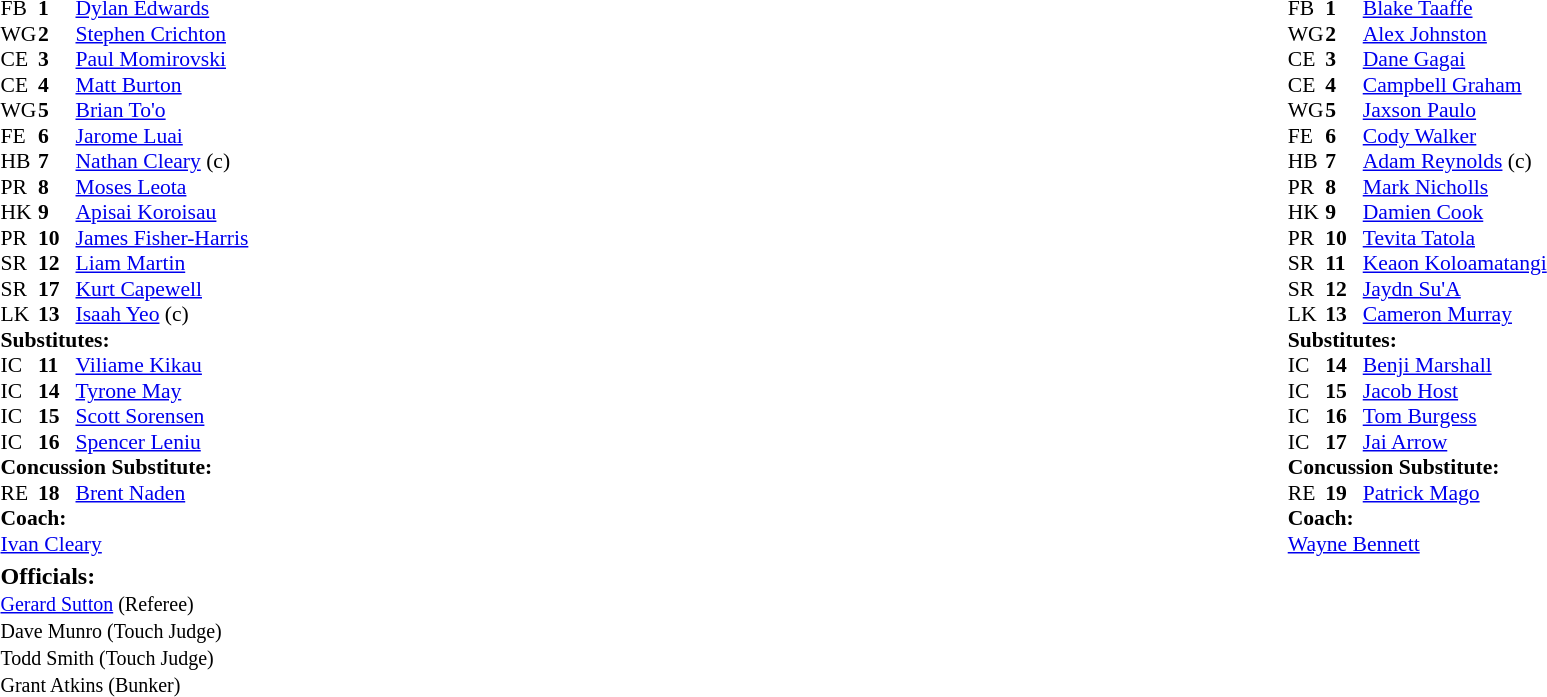<table class="mw-collapsible mw-collapsed" width="100%">
<tr>
<td valign="top" width="50%"><br><table cellspacing="0" cellpadding="0" style="font-size: 90%">
<tr>
<th width="25"></th>
<th width="25"></th>
</tr>
<tr>
<td>FB</td>
<td><strong>1</strong></td>
<td><a href='#'>Dylan Edwards</a></td>
</tr>
<tr>
<td>WG</td>
<td><strong>2</strong></td>
<td><a href='#'>Stephen Crichton</a></td>
</tr>
<tr>
<td>CE</td>
<td><strong>3</strong></td>
<td><a href='#'>Paul Momirovski</a></td>
</tr>
<tr>
<td>CE</td>
<td><strong>4</strong></td>
<td><a href='#'>Matt Burton</a></td>
</tr>
<tr>
<td>WG</td>
<td><strong>5</strong></td>
<td><a href='#'>Brian To'o</a></td>
</tr>
<tr>
<td>FE</td>
<td><strong>6</strong></td>
<td><a href='#'>Jarome Luai</a></td>
</tr>
<tr>
<td>HB</td>
<td><strong>7</strong></td>
<td><a href='#'>Nathan Cleary</a> (c)</td>
</tr>
<tr>
<td>PR</td>
<td><strong>8</strong></td>
<td><a href='#'>Moses Leota</a></td>
</tr>
<tr>
<td>HK</td>
<td><strong>9</strong></td>
<td><a href='#'>Apisai Koroisau</a></td>
</tr>
<tr>
<td>PR</td>
<td><strong>10</strong></td>
<td><a href='#'>James Fisher-Harris</a></td>
</tr>
<tr>
<td>SR</td>
<td><strong>12</strong></td>
<td><a href='#'>Liam Martin</a></td>
</tr>
<tr>
<td>SR</td>
<td><strong>17</strong></td>
<td><a href='#'>Kurt Capewell</a></td>
</tr>
<tr>
<td>LK</td>
<td><strong>13</strong></td>
<td><a href='#'>Isaah Yeo</a> (c)</td>
</tr>
<tr>
<td colspan="3"><strong>Substitutes:</strong></td>
</tr>
<tr>
<td>IC</td>
<td><strong>11</strong></td>
<td><a href='#'>Viliame Kikau</a></td>
</tr>
<tr>
<td>IC</td>
<td><strong>14</strong></td>
<td><a href='#'>Tyrone May</a></td>
</tr>
<tr>
<td>IC</td>
<td><strong>15</strong></td>
<td><a href='#'>Scott Sorensen</a></td>
</tr>
<tr>
<td>IC</td>
<td><strong>16</strong></td>
<td><a href='#'>Spencer Leniu</a></td>
</tr>
<tr>
<td colspan="3"><strong>Concussion Substitute:</strong></td>
</tr>
<tr>
<td>RE</td>
<td><strong>18</strong></td>
<td><a href='#'>Brent Naden</a></td>
</tr>
<tr>
<td colspan="3"><strong>Coach:</strong></td>
</tr>
<tr>
<td colspan="4"><a href='#'>Ivan Cleary</a></td>
</tr>
</table>
</td>
<td valign="top" width="50%"><br><table cellspacing="0" cellpadding="0" align="center" style="font-size: 90%">
<tr>
<th width="25"></th>
<th width="25"></th>
</tr>
<tr>
<td>FB</td>
<td><strong>1</strong></td>
<td><a href='#'>Blake Taaffe</a></td>
</tr>
<tr>
<td>WG</td>
<td><strong>2</strong></td>
<td><a href='#'>Alex Johnston</a></td>
</tr>
<tr>
<td>CE</td>
<td><strong>3</strong></td>
<td><a href='#'>Dane Gagai</a></td>
</tr>
<tr>
<td>CE</td>
<td><strong>4</strong></td>
<td><a href='#'>Campbell Graham</a></td>
</tr>
<tr>
<td>WG</td>
<td><strong>5</strong></td>
<td><a href='#'>Jaxson Paulo</a></td>
</tr>
<tr>
<td>FE</td>
<td><strong>6</strong></td>
<td><a href='#'>Cody Walker</a></td>
</tr>
<tr>
<td>HB</td>
<td><strong>7</strong></td>
<td><a href='#'>Adam Reynolds</a> (c)</td>
</tr>
<tr>
<td>PR</td>
<td><strong>8</strong></td>
<td><a href='#'>Mark Nicholls</a></td>
</tr>
<tr>
<td>HK</td>
<td><strong>9</strong></td>
<td><a href='#'>Damien Cook</a></td>
</tr>
<tr>
<td>PR</td>
<td><strong>10</strong></td>
<td><a href='#'>Tevita Tatola</a></td>
</tr>
<tr>
<td>SR</td>
<td><strong>11</strong></td>
<td><a href='#'>Keaon Koloamatangi</a></td>
</tr>
<tr>
<td>SR</td>
<td><strong>12</strong></td>
<td><a href='#'>Jaydn Su'A</a></td>
</tr>
<tr>
<td>LK</td>
<td><strong>13</strong></td>
<td><a href='#'>Cameron Murray</a></td>
</tr>
<tr>
<td colspan="3"><strong>Substitutes:</strong></td>
</tr>
<tr>
<td>IC</td>
<td><strong>14</strong></td>
<td><a href='#'>Benji Marshall</a></td>
</tr>
<tr>
<td>IC</td>
<td><strong>15</strong></td>
<td><a href='#'>Jacob Host</a></td>
</tr>
<tr>
<td>IC</td>
<td><strong>16</strong></td>
<td><a href='#'>Tom Burgess</a></td>
</tr>
<tr>
<td>IC</td>
<td><strong>17</strong></td>
<td><a href='#'>Jai Arrow</a></td>
</tr>
<tr>
<td colspan="3"><strong>Concussion Substitute:</strong></td>
</tr>
<tr>
<td>RE</td>
<td><strong>19</strong></td>
<td><a href='#'>Patrick Mago</a></td>
</tr>
<tr>
<td colspan="3"><strong>Coach:</strong></td>
</tr>
<tr>
<td colspan="4"><a href='#'>Wayne Bennett</a></td>
</tr>
</table>
</td>
</tr>
<tr>
<td><strong>Officials:</strong><br><small><a href='#'>Gerard Sutton</a> (Referee)</small><br><small>Dave Munro (Touch Judge)</small><br><small>Todd Smith (Touch Judge)</small><br><small>Grant Atkins (Bunker)</small></td>
<td></td>
</tr>
</table>
